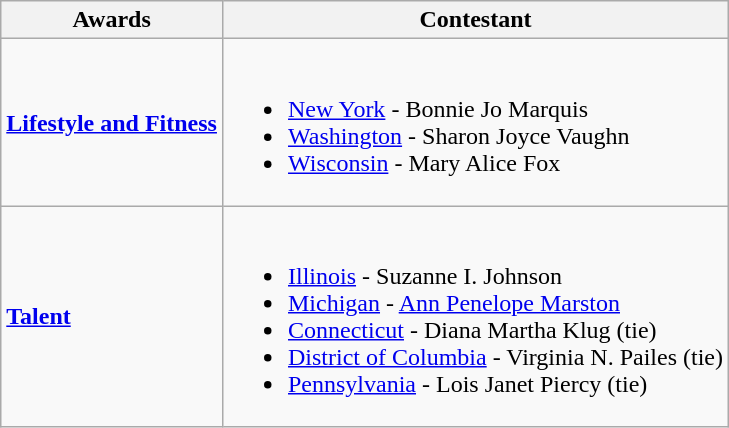<table class="wikitable">
<tr>
<th>Awards</th>
<th>Contestant</th>
</tr>
<tr>
<td><strong><a href='#'>Lifestyle and Fitness</a></strong></td>
<td><br><ul><li> <a href='#'>New York</a> - Bonnie Jo Marquis</li><li> <a href='#'>Washington</a> - Sharon Joyce Vaughn</li><li> <a href='#'>Wisconsin</a> - Mary Alice Fox</li></ul></td>
</tr>
<tr>
<td><strong><a href='#'>Talent</a></strong></td>
<td><br><ul><li> <a href='#'>Illinois</a> - Suzanne I. Johnson</li><li> <a href='#'>Michigan</a> - <a href='#'>Ann Penelope Marston</a></li><li> <a href='#'>Connecticut</a> - Diana Martha Klug (tie)</li><li> <a href='#'>District of Columbia</a> - Virginia N. Pailes (tie)</li><li> <a href='#'>Pennsylvania</a> - Lois Janet Piercy (tie)</li></ul></td>
</tr>
</table>
